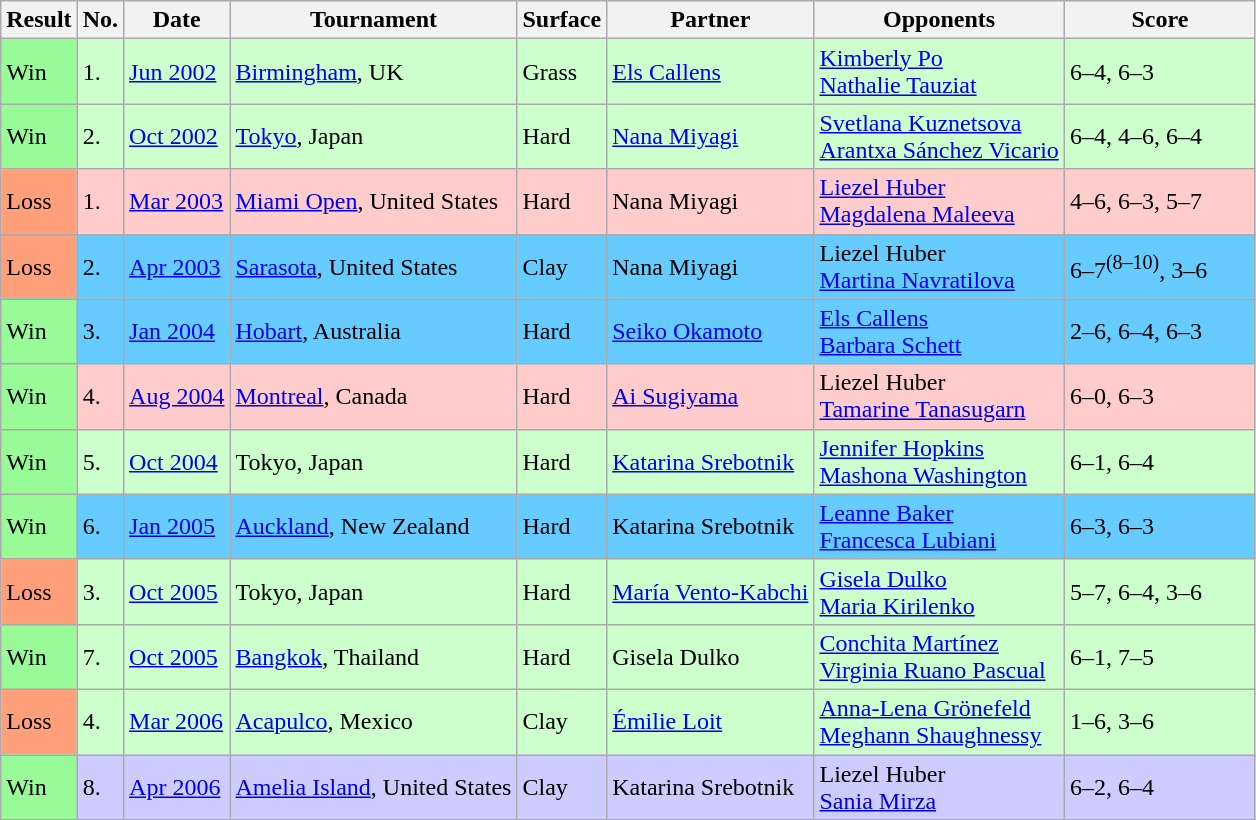<table class="sortable wikitable">
<tr>
<th style="width:40px">Result</th>
<th>No.</th>
<th>Date</th>
<th>Tournament</th>
<th>Surface</th>
<th>Partner</th>
<th>Opponents</th>
<th style="width:120px" class="unsortable">Score</th>
</tr>
<tr bgcolor="CCFFCC">
<td style="background:#98fb98;">Win</td>
<td>1.</td>
<td><a href='#'>Jun 2002</a></td>
<td><a href='#'>Birmingham</a>, UK</td>
<td>Grass</td>
<td> <a href='#'>Els Callens</a></td>
<td> <a href='#'>Kimberly Po</a> <br>  <a href='#'>Nathalie Tauziat</a></td>
<td>6–4, 6–3</td>
</tr>
<tr bgcolor="CCFFCC">
<td style="background:#98fb98;">Win</td>
<td>2.</td>
<td><a href='#'>Oct 2002</a></td>
<td><a href='#'>Tokyo</a>, Japan</td>
<td>Hard</td>
<td> <a href='#'>Nana Miyagi</a></td>
<td> <a href='#'>Svetlana Kuznetsova</a> <br>  <a href='#'>Arantxa Sánchez Vicario</a></td>
<td>6–4, 4–6, 6–4</td>
</tr>
<tr bgcolor="ffcccc">
<td style="background:#ffa07a;">Loss</td>
<td>1.</td>
<td><a href='#'>Mar 2003</a></td>
<td><a href='#'>Miami Open</a>, United States</td>
<td>Hard</td>
<td> Nana Miyagi</td>
<td> <a href='#'>Liezel Huber</a> <br>  <a href='#'>Magdalena Maleeva</a></td>
<td>4–6, 6–3, 5–7</td>
</tr>
<tr bgcolor="66CCFF">
<td style="background:#ffa07a;">Loss</td>
<td>2.</td>
<td><a href='#'>Apr 2003</a></td>
<td><a href='#'>Sarasota</a>, United States</td>
<td>Clay</td>
<td> Nana Miyagi</td>
<td> Liezel Huber <br>  <a href='#'>Martina Navratilova</a></td>
<td>6–7<sup>(8–10)</sup>, 3–6</td>
</tr>
<tr bgcolor="66CCFF">
<td style="background:#98fb98;">Win</td>
<td>3.</td>
<td><a href='#'>Jan 2004</a></td>
<td><a href='#'>Hobart</a>, Australia</td>
<td>Hard</td>
<td> <a href='#'>Seiko Okamoto</a></td>
<td> <a href='#'>Els Callens</a> <br>  <a href='#'>Barbara Schett</a></td>
<td>2–6, 6–4, 6–3</td>
</tr>
<tr bgcolor="ffcccc">
<td style="background:#98fb98;">Win</td>
<td>4.</td>
<td><a href='#'>Aug 2004</a></td>
<td><a href='#'>Montreal</a>, Canada</td>
<td>Hard</td>
<td> <a href='#'>Ai Sugiyama</a></td>
<td> Liezel Huber <br>  <a href='#'>Tamarine Tanasugarn</a></td>
<td>6–0, 6–3</td>
</tr>
<tr bgcolor="CCFFCC">
<td style="background:#98fb98;">Win</td>
<td>5.</td>
<td><a href='#'>Oct 2004</a></td>
<td>Tokyo, Japan</td>
<td>Hard</td>
<td> <a href='#'>Katarina Srebotnik</a></td>
<td> <a href='#'>Jennifer Hopkins</a> <br>  <a href='#'>Mashona Washington</a></td>
<td>6–1, 6–4</td>
</tr>
<tr bgcolor="66CCFF">
<td style="background:#98fb98;">Win</td>
<td>6.</td>
<td><a href='#'>Jan 2005</a></td>
<td><a href='#'>Auckland</a>, New Zealand</td>
<td>Hard</td>
<td> Katarina Srebotnik</td>
<td> <a href='#'>Leanne Baker</a> <br>  <a href='#'>Francesca Lubiani</a></td>
<td>6–3, 6–3</td>
</tr>
<tr bgcolor="CCFFCC">
<td style="background:#ffa07a;">Loss</td>
<td>3.</td>
<td><a href='#'>Oct 2005</a></td>
<td>Tokyo, Japan</td>
<td>Hard</td>
<td> <a href='#'>María Vento-Kabchi</a></td>
<td> <a href='#'>Gisela Dulko</a> <br>  <a href='#'>Maria Kirilenko</a></td>
<td>5–7, 6–4, 3–6</td>
</tr>
<tr bgcolor="CCFFCC">
<td style="background:#98fb98;">Win</td>
<td>7.</td>
<td><a href='#'>Oct 2005</a></td>
<td><a href='#'>Bangkok</a>, Thailand</td>
<td>Hard</td>
<td> Gisela Dulko</td>
<td> <a href='#'>Conchita Martínez</a> <br>  <a href='#'>Virginia Ruano Pascual</a></td>
<td>6–1, 7–5</td>
</tr>
<tr bgcolor="CCFFCC">
<td style="background:#ffa07a;">Loss</td>
<td>4.</td>
<td><a href='#'>Mar 2006</a></td>
<td><a href='#'>Acapulco</a>, Mexico</td>
<td>Clay</td>
<td> <a href='#'>Émilie Loit</a></td>
<td> <a href='#'>Anna-Lena Grönefeld</a> <br>  <a href='#'>Meghann Shaughnessy</a></td>
<td>1–6, 3–6</td>
</tr>
<tr bgcolor="ccccff">
<td style="background:#98fb98;">Win</td>
<td>8.</td>
<td><a href='#'>Apr 2006</a></td>
<td><a href='#'>Amelia Island</a>, United States</td>
<td>Clay</td>
<td> Katarina Srebotnik</td>
<td> Liezel Huber <br>  <a href='#'>Sania Mirza</a></td>
<td>6–2, 6–4</td>
</tr>
</table>
